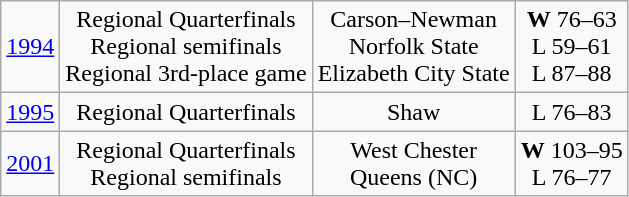<table class="wikitable">
<tr align="center">
<td><a href='#'>1994</a></td>
<td>Regional Quarterfinals<br>Regional semifinals<br>Regional 3rd-place game</td>
<td>Carson–Newman<br>Norfolk State<br>Elizabeth City State</td>
<td><strong>W</strong> 76–63<br>L 59–61<br>L 87–88</td>
</tr>
<tr align="center">
<td><a href='#'>1995</a></td>
<td>Regional Quarterfinals</td>
<td>Shaw</td>
<td>L 76–83</td>
</tr>
<tr align="center">
<td><a href='#'>2001</a></td>
<td>Regional Quarterfinals<br>Regional semifinals</td>
<td>West Chester<br>Queens (NC)</td>
<td><strong>W</strong> 103–95<br>L 76–77</td>
</tr>
</table>
